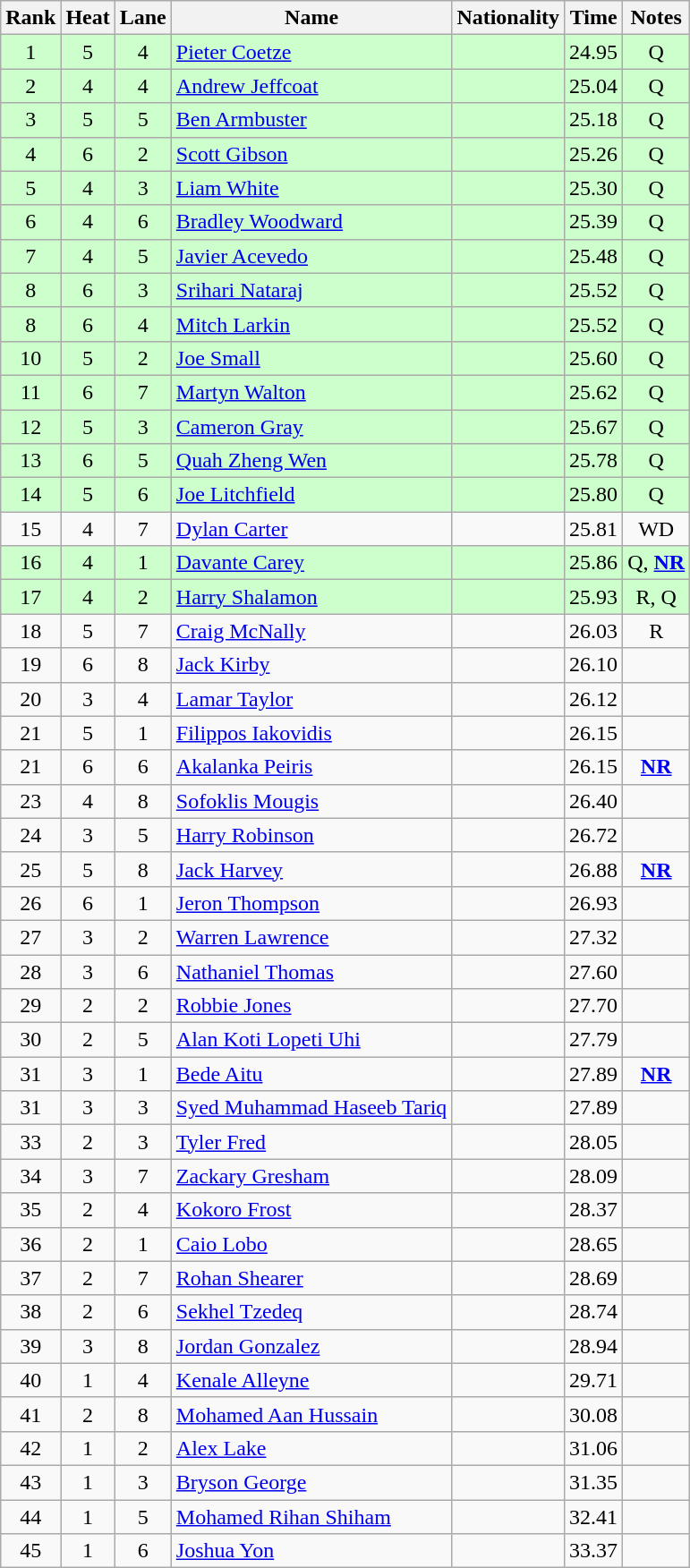<table class="wikitable sortable" style="text-align:center">
<tr>
<th>Rank</th>
<th>Heat</th>
<th>Lane</th>
<th>Name</th>
<th>Nationality</th>
<th>Time</th>
<th>Notes</th>
</tr>
<tr bgcolor=ccffcc>
<td>1</td>
<td>5</td>
<td>4</td>
<td align="left"><a href='#'>Pieter Coetze</a></td>
<td align="left"></td>
<td>24.95</td>
<td>Q</td>
</tr>
<tr bgcolor=ccffcc>
<td>2</td>
<td>4</td>
<td>4</td>
<td align="left"><a href='#'>Andrew Jeffcoat</a></td>
<td align="left"></td>
<td>25.04</td>
<td>Q</td>
</tr>
<tr bgcolor=ccffcc>
<td>3</td>
<td>5</td>
<td>5</td>
<td align="left"><a href='#'>Ben Armbuster</a></td>
<td align="left"></td>
<td>25.18</td>
<td>Q</td>
</tr>
<tr bgcolor=ccffcc>
<td>4</td>
<td>6</td>
<td>2</td>
<td align="left"><a href='#'>Scott Gibson</a></td>
<td align="left"></td>
<td>25.26</td>
<td>Q</td>
</tr>
<tr bgcolor=ccffcc>
<td>5</td>
<td>4</td>
<td>3</td>
<td align="left"><a href='#'>Liam White</a></td>
<td align="left"></td>
<td>25.30</td>
<td>Q</td>
</tr>
<tr bgcolor=ccffcc>
<td>6</td>
<td>4</td>
<td>6</td>
<td align="left"><a href='#'>Bradley Woodward</a></td>
<td align="left"></td>
<td>25.39</td>
<td>Q</td>
</tr>
<tr bgcolor=ccffcc>
<td>7</td>
<td>4</td>
<td>5</td>
<td align="left"><a href='#'>Javier Acevedo</a></td>
<td align="left"></td>
<td>25.48</td>
<td>Q</td>
</tr>
<tr bgcolor=ccffcc>
<td>8</td>
<td>6</td>
<td>3</td>
<td align="left"><a href='#'>Srihari Nataraj</a></td>
<td align="left"></td>
<td>25.52</td>
<td>Q</td>
</tr>
<tr bgcolor=ccffcc>
<td>8</td>
<td>6</td>
<td>4</td>
<td align="left"><a href='#'>Mitch Larkin</a></td>
<td align="left"></td>
<td>25.52</td>
<td>Q</td>
</tr>
<tr bgcolor=ccffcc>
<td>10</td>
<td>5</td>
<td>2</td>
<td align="left"><a href='#'>Joe Small</a></td>
<td align="left"></td>
<td>25.60</td>
<td>Q</td>
</tr>
<tr bgcolor=ccffcc>
<td>11</td>
<td>6</td>
<td>7</td>
<td align="left"><a href='#'>Martyn Walton</a></td>
<td align="left"></td>
<td>25.62</td>
<td>Q</td>
</tr>
<tr bgcolor=ccffcc>
<td>12</td>
<td>5</td>
<td>3</td>
<td align="left"><a href='#'>Cameron Gray</a></td>
<td align="left"></td>
<td>25.67</td>
<td>Q</td>
</tr>
<tr bgcolor=ccffcc>
<td>13</td>
<td>6</td>
<td>5</td>
<td align="left"><a href='#'>Quah Zheng Wen</a></td>
<td align="left"></td>
<td>25.78</td>
<td>Q</td>
</tr>
<tr bgcolor=ccffcc>
<td>14</td>
<td>5</td>
<td>6</td>
<td align="left"><a href='#'>Joe Litchfield</a></td>
<td align="left"></td>
<td>25.80</td>
<td>Q</td>
</tr>
<tr>
<td>15</td>
<td>4</td>
<td>7</td>
<td align="left"><a href='#'>Dylan Carter</a></td>
<td align="left"></td>
<td>25.81</td>
<td>WD</td>
</tr>
<tr bgcolor=ccffcc>
<td>16</td>
<td>4</td>
<td>1</td>
<td align="left"><a href='#'>Davante Carey</a></td>
<td align="left"></td>
<td>25.86</td>
<td>Q, <strong><a href='#'>NR</a></strong></td>
</tr>
<tr bgcolor=ccffcc>
<td>17</td>
<td>4</td>
<td>2</td>
<td align="left"><a href='#'>Harry Shalamon</a></td>
<td align="left"></td>
<td>25.93</td>
<td>R, Q</td>
</tr>
<tr>
<td>18</td>
<td>5</td>
<td>7</td>
<td align="left"><a href='#'>Craig McNally</a></td>
<td align="left"></td>
<td>26.03</td>
<td>R</td>
</tr>
<tr>
<td>19</td>
<td>6</td>
<td>8</td>
<td align="left"><a href='#'>Jack Kirby</a></td>
<td align="left"></td>
<td>26.10</td>
<td></td>
</tr>
<tr>
<td>20</td>
<td>3</td>
<td>4</td>
<td align="left"><a href='#'>Lamar Taylor</a></td>
<td align="left"></td>
<td>26.12</td>
<td></td>
</tr>
<tr>
<td>21</td>
<td>5</td>
<td>1</td>
<td align="left"><a href='#'>Filippos Iakovidis</a></td>
<td align="left"></td>
<td>26.15</td>
<td></td>
</tr>
<tr>
<td>21</td>
<td>6</td>
<td>6</td>
<td align="left"><a href='#'>Akalanka Peiris</a></td>
<td align="left"></td>
<td>26.15</td>
<td><strong><a href='#'>NR</a></strong></td>
</tr>
<tr>
<td>23</td>
<td>4</td>
<td>8</td>
<td align="left"><a href='#'>Sofoklis Mougis</a></td>
<td align="left"></td>
<td>26.40</td>
<td></td>
</tr>
<tr>
<td>24</td>
<td>3</td>
<td>5</td>
<td align="left"><a href='#'>Harry Robinson</a></td>
<td align="left"></td>
<td>26.72</td>
<td></td>
</tr>
<tr>
<td>25</td>
<td>5</td>
<td>8</td>
<td align="left"><a href='#'>Jack Harvey</a></td>
<td align="left"></td>
<td>26.88</td>
<td><strong><a href='#'>NR</a></strong></td>
</tr>
<tr>
<td>26</td>
<td>6</td>
<td>1</td>
<td align="left"><a href='#'>Jeron Thompson</a></td>
<td align="left"></td>
<td>26.93</td>
<td></td>
</tr>
<tr>
<td>27</td>
<td>3</td>
<td>2</td>
<td align="left"><a href='#'>Warren Lawrence</a></td>
<td align="left"></td>
<td>27.32</td>
<td></td>
</tr>
<tr>
<td>28</td>
<td>3</td>
<td>6</td>
<td align="left"><a href='#'>Nathaniel Thomas</a></td>
<td align="left"></td>
<td>27.60</td>
<td></td>
</tr>
<tr>
<td>29</td>
<td>2</td>
<td>2</td>
<td align="left"><a href='#'>Robbie Jones</a></td>
<td align="left"></td>
<td>27.70</td>
<td></td>
</tr>
<tr>
<td>30</td>
<td>2</td>
<td>5</td>
<td align="left"><a href='#'>Alan Koti Lopeti Uhi</a></td>
<td align="left"></td>
<td>27.79</td>
<td></td>
</tr>
<tr>
<td>31</td>
<td>3</td>
<td>1</td>
<td align="left"><a href='#'>Bede Aitu</a></td>
<td align="left"></td>
<td>27.89</td>
<td><strong><a href='#'>NR</a></strong></td>
</tr>
<tr>
<td>31</td>
<td>3</td>
<td>3</td>
<td align="left"><a href='#'>Syed Muhammad Haseeb Tariq</a></td>
<td align="left"></td>
<td>27.89</td>
<td></td>
</tr>
<tr>
<td>33</td>
<td>2</td>
<td>3</td>
<td align="left"><a href='#'>Tyler Fred</a></td>
<td align="left"></td>
<td>28.05</td>
<td></td>
</tr>
<tr>
<td>34</td>
<td>3</td>
<td>7</td>
<td align="left"><a href='#'>Zackary Gresham</a></td>
<td align="left"></td>
<td>28.09</td>
<td></td>
</tr>
<tr>
<td>35</td>
<td>2</td>
<td>4</td>
<td align="left"><a href='#'>Kokoro Frost</a></td>
<td align="left"></td>
<td>28.37</td>
<td></td>
</tr>
<tr>
<td>36</td>
<td>2</td>
<td>1</td>
<td align="left"><a href='#'>Caio Lobo</a></td>
<td align="left"></td>
<td>28.65</td>
<td></td>
</tr>
<tr>
<td>37</td>
<td>2</td>
<td>7</td>
<td align="left"><a href='#'>Rohan Shearer</a></td>
<td align="left"></td>
<td>28.69</td>
<td></td>
</tr>
<tr>
<td>38</td>
<td>2</td>
<td>6</td>
<td align="left"><a href='#'>Sekhel Tzedeq</a></td>
<td align="left"></td>
<td>28.74</td>
<td></td>
</tr>
<tr>
<td>39</td>
<td>3</td>
<td>8</td>
<td align="left"><a href='#'>Jordan Gonzalez</a></td>
<td align="left"></td>
<td>28.94</td>
<td></td>
</tr>
<tr>
<td>40</td>
<td>1</td>
<td>4</td>
<td align="left"><a href='#'>Kenale Alleyne</a></td>
<td align="left"></td>
<td>29.71</td>
<td></td>
</tr>
<tr>
<td>41</td>
<td>2</td>
<td>8</td>
<td align="left"><a href='#'>Mohamed Aan Hussain</a></td>
<td align="left"></td>
<td>30.08</td>
<td></td>
</tr>
<tr>
<td>42</td>
<td>1</td>
<td>2</td>
<td align="left"><a href='#'>Alex Lake</a></td>
<td align="left"></td>
<td>31.06</td>
<td></td>
</tr>
<tr>
<td>43</td>
<td>1</td>
<td>3</td>
<td align="left"><a href='#'>Bryson George</a></td>
<td align="left"></td>
<td>31.35</td>
<td></td>
</tr>
<tr>
<td>44</td>
<td>1</td>
<td>5</td>
<td align="left"><a href='#'>Mohamed Rihan Shiham</a></td>
<td align="left"></td>
<td>32.41</td>
<td></td>
</tr>
<tr>
<td>45</td>
<td>1</td>
<td>6</td>
<td align="left"><a href='#'>Joshua Yon</a></td>
<td align="left"></td>
<td>33.37</td>
<td></td>
</tr>
</table>
